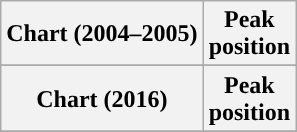<table class="wikitable">
<tr>
<th scope="col">Chart (2004–2005)</th>
<th scope="col">Peak<br>position</th>
</tr>
<tr>
</tr>
<tr>
<th scope="col">Chart (2016)</th>
<th scope="col">Peak<br>position</th>
</tr>
<tr>
</tr>
</table>
